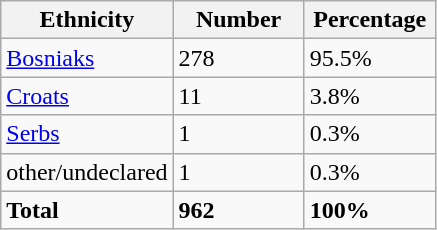<table class="wikitable">
<tr>
<th width="100px">Ethnicity</th>
<th width="80px">Number</th>
<th width="80px">Percentage</th>
</tr>
<tr>
<td><a href='#'>Bosniaks</a></td>
<td>278</td>
<td>95.5%</td>
</tr>
<tr>
<td><a href='#'>Croats</a></td>
<td>11</td>
<td>3.8%</td>
</tr>
<tr>
<td><a href='#'>Serbs</a></td>
<td>1</td>
<td>0.3%</td>
</tr>
<tr>
<td>other/undeclared</td>
<td>1</td>
<td>0.3%</td>
</tr>
<tr>
<td><strong>Total</strong></td>
<td><strong>962</strong></td>
<td><strong>100%</strong></td>
</tr>
</table>
